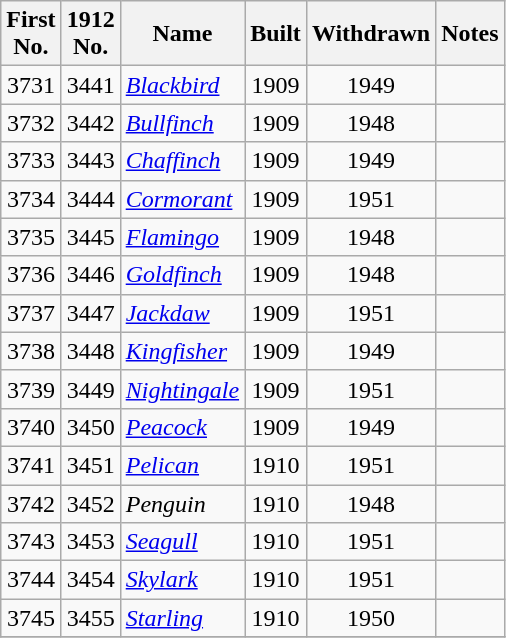<table class="wikitable sortable" style="text-align:center">
<tr>
<th>First<br>No.</th>
<th>1912<br>No.</th>
<th>Name</th>
<th>Built</th>
<th>Withdrawn</th>
<th>Notes</th>
</tr>
<tr>
<td>3731</td>
<td>3441</td>
<td align=left><em><a href='#'>Blackbird</a></em></td>
<td>1909</td>
<td>1949</td>
<td></td>
</tr>
<tr>
<td align=center>3732</td>
<td align=center>3442</td>
<td align=left><em><a href='#'>Bullfinch</a></em></td>
<td>1909</td>
<td>1948</td>
<td></td>
</tr>
<tr>
<td align=center>3733</td>
<td align=center>3443</td>
<td align=left><em><a href='#'>Chaffinch</a></em></td>
<td>1909</td>
<td>1949</td>
<td></td>
</tr>
<tr>
<td align=center>3734</td>
<td align=center>3444</td>
<td align=left><em><a href='#'>Cormorant</a></em></td>
<td>1909</td>
<td>1951</td>
<td></td>
</tr>
<tr>
<td align=center>3735</td>
<td align=center>3445</td>
<td align=left><em><a href='#'>Flamingo</a></em></td>
<td>1909</td>
<td>1948</td>
<td></td>
</tr>
<tr>
<td align=center>3736</td>
<td align=center>3446</td>
<td align=left><em><a href='#'>Goldfinch</a></em></td>
<td>1909</td>
<td>1948</td>
<td></td>
</tr>
<tr>
<td align=center>3737</td>
<td align=center>3447</td>
<td align=left><em><a href='#'>Jackdaw</a></em></td>
<td>1909</td>
<td>1951</td>
<td></td>
</tr>
<tr>
<td align=center>3738</td>
<td align=center>3448</td>
<td align=left><em><a href='#'>Kingfisher</a></em></td>
<td>1909</td>
<td>1949</td>
<td></td>
</tr>
<tr>
<td align=center>3739</td>
<td align=center>3449</td>
<td align=left><em><a href='#'>Nightingale</a></em></td>
<td>1909</td>
<td>1951</td>
<td></td>
</tr>
<tr>
<td align=center>3740</td>
<td align=center>3450</td>
<td align=left><em><a href='#'>Peacock</a></em></td>
<td>1909</td>
<td>1949</td>
<td></td>
</tr>
<tr>
<td align=center>3741</td>
<td align=center>3451</td>
<td align=left><em><a href='#'>Pelican</a></em></td>
<td>1910</td>
<td>1951</td>
<td></td>
</tr>
<tr>
<td align=center>3742</td>
<td align=center>3452</td>
<td align=left><em>Penguin</em></td>
<td>1910</td>
<td>1948</td>
<td></td>
</tr>
<tr>
<td align=center>3743</td>
<td align=center>3453</td>
<td align=left><em><a href='#'>Seagull</a></em></td>
<td>1910</td>
<td>1951</td>
<td></td>
</tr>
<tr>
<td align=center>3744</td>
<td align=center>3454</td>
<td align=left><em><a href='#'>Skylark</a></em></td>
<td>1910</td>
<td>1951</td>
<td></td>
</tr>
<tr>
<td align=center>3745</td>
<td align=center>3455</td>
<td align=left><em><a href='#'>Starling</a></em></td>
<td>1910</td>
<td>1950</td>
<td></td>
</tr>
<tr>
</tr>
</table>
